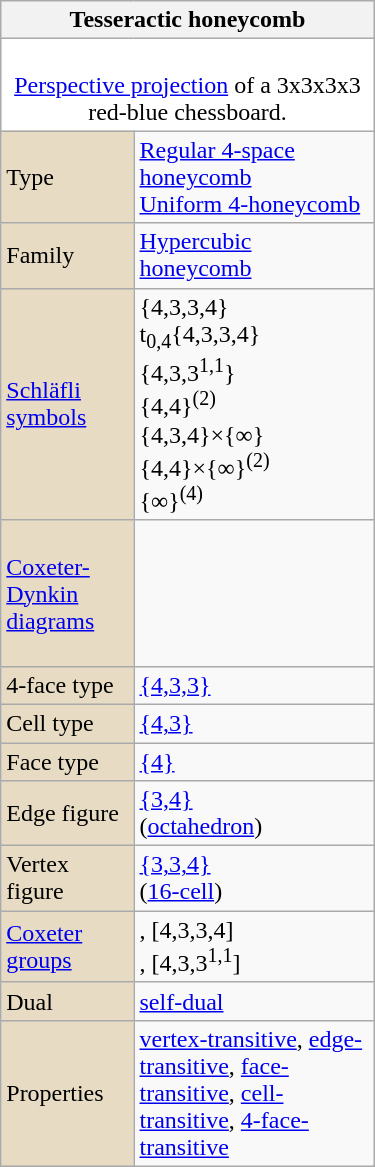<table class="wikitable" align="right" style="margin-left:10px" width="250">
<tr>
<th bgcolor=#e7dcc3 colspan=2>Tesseractic honeycomb</th>
</tr>
<tr>
<td bgcolor=#ffffff align=center colspan=2><br><a href='#'>Perspective projection</a> of a 3x3x3x3 red-blue chessboard.</td>
</tr>
<tr>
<td bgcolor=#e7dcc3>Type</td>
<td><a href='#'>Regular 4-space honeycomb</a><br><a href='#'>Uniform 4-honeycomb</a></td>
</tr>
<tr>
<td bgcolor=#e7dcc3>Family</td>
<td><a href='#'>Hypercubic honeycomb</a></td>
</tr>
<tr>
<td bgcolor=#e7dcc3><a href='#'>Schläfli symbols</a></td>
<td>{4,3,3,4}<br>t<sub>0,4</sub>{4,3,3,4}<br>{4,3,3<sup>1,1</sup>}<br>{4,4}<sup>(2)</sup><br>{4,3,4}×{∞}<br>{4,4}×{∞}<sup>(2)</sup><br>{∞}<sup>(4)</sup></td>
</tr>
<tr>
<td bgcolor=#e7dcc3><a href='#'>Coxeter-Dynkin diagrams</a></td>
<td><br><br><br><br><br></td>
</tr>
<tr>
<td bgcolor=#e7dcc3>4-face type</td>
<td><a href='#'>{4,3,3}</a> </td>
</tr>
<tr>
<td bgcolor=#e7dcc3>Cell type</td>
<td><a href='#'>{4,3}</a> </td>
</tr>
<tr>
<td bgcolor=#e7dcc3>Face type</td>
<td><a href='#'>{4}</a></td>
</tr>
<tr>
<td bgcolor=#e7dcc3>Edge figure</td>
<td><a href='#'>{3,4}</a><br>(<a href='#'>octahedron</a>)</td>
</tr>
<tr>
<td bgcolor=#e7dcc3>Vertex figure</td>
<td><a href='#'>{3,3,4}</a><br>(<a href='#'>16-cell</a>)</td>
</tr>
<tr>
<td bgcolor=#e7dcc3><a href='#'>Coxeter groups</a></td>
<td>, [4,3,3,4]<br>, [4,3,3<sup>1,1</sup>]</td>
</tr>
<tr>
<td bgcolor=#e7dcc3>Dual</td>
<td><a href='#'>self-dual</a></td>
</tr>
<tr>
<td bgcolor=#e7dcc3>Properties</td>
<td><a href='#'>vertex-transitive</a>, <a href='#'>edge-transitive</a>, <a href='#'>face-transitive</a>, <a href='#'>cell-transitive</a>, <a href='#'>4-face-transitive</a></td>
</tr>
</table>
